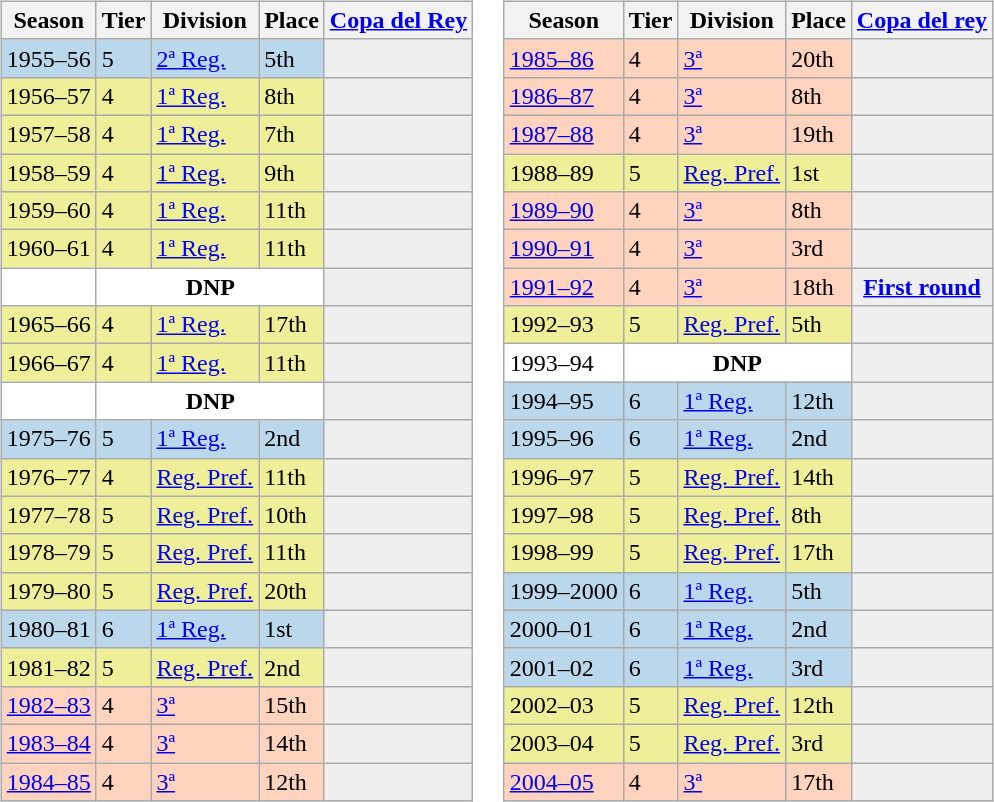<table>
<tr>
<td style="vertical-align:top; width=49%"><br><table class="wikitable">
<tr style="background:#f0f6fa;">
<th>Season</th>
<th>Tier</th>
<th>Division</th>
<th>Place</th>
<th><a href='#'>Copa del Rey</a></th>
</tr>
<tr>
<td style="background:#BBD7EC;">1955–56</td>
<td style="background:#BBD7EC;">5</td>
<td style="background:#BBD7EC;"><a href='#'>2ª Reg.</a></td>
<td style="background:#BBD7EC;">5th</td>
<td style="background:#efefef;"></td>
</tr>
<tr>
<td style="background:#EFEF99;">1956–57</td>
<td style="background:#EFEF99;">4</td>
<td style="background:#EFEF99;"><a href='#'>1ª Reg.</a></td>
<td style="background:#EFEF99;">8th</td>
<th style="background:#efefef;"></th>
</tr>
<tr>
<td style="background:#EFEF99;">1957–58</td>
<td style="background:#EFEF99;">4</td>
<td style="background:#EFEF99;"><a href='#'>1ª Reg.</a></td>
<td style="background:#EFEF99;">7th</td>
<th style="background:#efefef;"></th>
</tr>
<tr>
<td style="background:#EFEF99;">1958–59</td>
<td style="background:#EFEF99;">4</td>
<td style="background:#EFEF99;"><a href='#'>1ª Reg.</a></td>
<td style="background:#EFEF99;">9th</td>
<th style="background:#efefef;"></th>
</tr>
<tr>
<td style="background:#EFEF99;">1959–60</td>
<td style="background:#EFEF99;">4</td>
<td style="background:#EFEF99;"><a href='#'>1ª Reg.</a></td>
<td style="background:#EFEF99;">11th</td>
<th style="background:#efefef;"></th>
</tr>
<tr>
<td style="background:#EFEF99;">1960–61</td>
<td style="background:#EFEF99;">4</td>
<td style="background:#EFEF99;"><a href='#'>1ª Reg.</a></td>
<td style="background:#EFEF99;">11th</td>
<th style="background:#efefef;"></th>
</tr>
<tr>
<td style="background:#FFFFFF;"></td>
<th style="background:#FFFFFF;" colspan="3">DNP</th>
<td style="background:#efefef;"></td>
</tr>
<tr>
<td style="background:#EFEF99;">1965–66</td>
<td style="background:#EFEF99;">4</td>
<td style="background:#EFEF99;"><a href='#'>1ª Reg.</a></td>
<td style="background:#EFEF99;">17th</td>
<th style="background:#efefef;"></th>
</tr>
<tr>
<td style="background:#EFEF99;">1966–67</td>
<td style="background:#EFEF99;">4</td>
<td style="background:#EFEF99;"><a href='#'>1ª Reg.</a></td>
<td style="background:#EFEF99;">11th</td>
<th style="background:#efefef;"></th>
</tr>
<tr>
<td style="background:#FFFFFF;"></td>
<th style="background:#FFFFFF;" colspan="3">DNP</th>
<td style="background:#efefef;"></td>
</tr>
<tr>
<td style="background:#BBD7EC;">1975–76</td>
<td style="background:#BBD7EC;">5</td>
<td style="background:#BBD7EC;"><a href='#'>1ª Reg.</a></td>
<td style="background:#BBD7EC;">2nd</td>
<th style="background:#efefef;"></th>
</tr>
<tr>
<td style="background:#EFEF99;">1976–77</td>
<td style="background:#EFEF99;">4</td>
<td style="background:#EFEF99;"><a href='#'>Reg. Pref.</a></td>
<td style="background:#EFEF99;">11th</td>
<th style="background:#efefef;"></th>
</tr>
<tr>
<td style="background:#EFEF99;">1977–78</td>
<td style="background:#EFEF99;">5</td>
<td style="background:#EFEF99;"><a href='#'>Reg. Pref.</a></td>
<td style="background:#EFEF99;">10th</td>
<th style="background:#efefef;"></th>
</tr>
<tr>
<td style="background:#EFEF99;">1978–79</td>
<td style="background:#EFEF99;">5</td>
<td style="background:#EFEF99;"><a href='#'>Reg. Pref.</a></td>
<td style="background:#EFEF99;">11th</td>
<th style="background:#efefef;"></th>
</tr>
<tr>
<td style="background:#EFEF99;">1979–80</td>
<td style="background:#EFEF99;">5</td>
<td style="background:#EFEF99;"><a href='#'>Reg. Pref.</a></td>
<td style="background:#EFEF99;">20th</td>
<th style="background:#efefef;"></th>
</tr>
<tr>
<td style="background:#BBD7EC;">1980–81</td>
<td style="background:#BBD7EC;">6</td>
<td style="background:#BBD7EC;"><a href='#'>1ª Reg.</a></td>
<td style="background:#BBD7EC;">1st</td>
<td style="background:#efefef;"></td>
</tr>
<tr>
<td style="background:#EFEF99;">1981–82</td>
<td style="background:#EFEF99;">5</td>
<td style="background:#EFEF99;"><a href='#'>Reg. Pref.</a></td>
<td style="background:#EFEF99;">2nd</td>
<th style="background:#efefef;"></th>
</tr>
<tr>
<td style="background:#FFD3BD;"><a href='#'>1982–83</a></td>
<td style="background:#FFD3BD;">4</td>
<td style="background:#FFD3BD;"><a href='#'>3ª</a></td>
<td style="background:#FFD3BD;">15th</td>
<th style="background:#efefef;"></th>
</tr>
<tr>
<td style="background:#FFD3BD;"><a href='#'>1983–84</a></td>
<td style="background:#FFD3BD;">4</td>
<td style="background:#FFD3BD;"><a href='#'>3ª</a></td>
<td style="background:#FFD3BD;">14th</td>
<th style="background:#efefef;"></th>
</tr>
<tr>
<td style="background:#FFD3BD;"><a href='#'>1984–85</a></td>
<td style="background:#FFD3BD;">4</td>
<td style="background:#FFD3BD;"><a href='#'>3ª</a></td>
<td style="background:#FFD3BD;">12th</td>
<th style="background:#efefef;"></th>
</tr>
</table>
</td>
<td style="vertical-align:top; width=49%"><br><table class="wikitable">
<tr style="background:#f0f6fa;">
<th>Season</th>
<th>Tier</th>
<th>Division</th>
<th>Place</th>
<th><a href='#'>Copa del rey</a></th>
</tr>
<tr>
<td style="background:#FFD3BD;"><a href='#'>1985–86</a></td>
<td style="background:#FFD3BD;">4</td>
<td style="background:#FFD3BD;"><a href='#'>3ª</a></td>
<td style="background:#FFD3BD;">20th</td>
<th style="background:#efefef;"></th>
</tr>
<tr>
<td style="background:#FFD3BD;"><a href='#'>1986–87</a></td>
<td style="background:#FFD3BD;">4</td>
<td style="background:#FFD3BD;"><a href='#'>3ª</a></td>
<td style="background:#FFD3BD;">8th</td>
<th style="background:#efefef;"></th>
</tr>
<tr>
<td style="background:#FFD3BD;"><a href='#'>1987–88</a></td>
<td style="background:#FFD3BD;">4</td>
<td style="background:#FFD3BD;"><a href='#'>3ª</a></td>
<td style="background:#FFD3BD;">19th</td>
<th style="background:#efefef;"></th>
</tr>
<tr>
<td style="background:#EFEF99;">1988–89</td>
<td style="background:#EFEF99;">5</td>
<td style="background:#EFEF99;"><a href='#'>Reg. Pref.</a></td>
<td style="background:#EFEF99;">1st</td>
<th style="background:#efefef;"></th>
</tr>
<tr>
<td style="background:#FFD3BD;"><a href='#'>1989–90</a></td>
<td style="background:#FFD3BD;">4</td>
<td style="background:#FFD3BD;"><a href='#'>3ª</a></td>
<td style="background:#FFD3BD;">8th</td>
<th style="background:#efefef;"></th>
</tr>
<tr>
<td style="background:#FFD3BD;"><a href='#'>1990–91</a></td>
<td style="background:#FFD3BD;">4</td>
<td style="background:#FFD3BD;"><a href='#'>3ª</a></td>
<td style="background:#FFD3BD;">3rd</td>
<th style="background:#efefef;"></th>
</tr>
<tr>
<td style="background:#FFD3BD;"><a href='#'>1991–92</a></td>
<td style="background:#FFD3BD;">4</td>
<td style="background:#FFD3BD;"><a href='#'>3ª</a></td>
<td style="background:#FFD3BD;">18th</td>
<th style="background:#efefef;"><a href='#'>First round</a></th>
</tr>
<tr>
<td style="background:#EFEF99;">1992–93</td>
<td style="background:#EFEF99;">5</td>
<td style="background:#EFEF99;"><a href='#'>Reg. Pref.</a></td>
<td style="background:#EFEF99;">5th</td>
<th style="background:#efefef;"></th>
</tr>
<tr>
<td style="background:#FFFFFF;">1993–94</td>
<th style="background:#FFFFFF;" colspan="3">DNP</th>
<td style="background:#efefef;"></td>
</tr>
<tr>
<td style="background:#BBD7EC;">1994–95</td>
<td style="background:#BBD7EC;">6</td>
<td style="background:#BBD7EC;"><a href='#'>1ª Reg.</a></td>
<td style="background:#BBD7EC;">12th</td>
<td style="background:#efefef;"></td>
</tr>
<tr>
<td style="background:#BBD7EC;">1995–96</td>
<td style="background:#BBD7EC;">6</td>
<td style="background:#BBD7EC;"><a href='#'>1ª Reg.</a></td>
<td style="background:#BBD7EC;">2nd</td>
<td style="background:#efefef;"></td>
</tr>
<tr>
<td style="background:#EFEF99;">1996–97</td>
<td style="background:#EFEF99;">5</td>
<td style="background:#EFEF99;"><a href='#'>Reg. Pref.</a></td>
<td style="background:#EFEF99;">14th</td>
<th style="background:#efefef;"></th>
</tr>
<tr>
<td style="background:#EFEF99;">1997–98</td>
<td style="background:#EFEF99;">5</td>
<td style="background:#EFEF99;"><a href='#'>Reg. Pref.</a></td>
<td style="background:#EFEF99;">8th</td>
<th style="background:#efefef;"></th>
</tr>
<tr>
<td style="background:#EFEF99;">1998–99</td>
<td style="background:#EFEF99;">5</td>
<td style="background:#EFEF99;"><a href='#'>Reg. Pref.</a></td>
<td style="background:#EFEF99;">17th</td>
<th style="background:#efefef;"></th>
</tr>
<tr>
<td style="background:#BBD7EC;">1999–2000</td>
<td style="background:#BBD7EC;">6</td>
<td style="background:#BBD7EC;"><a href='#'>1ª Reg.</a></td>
<td style="background:#BBD7EC;">5th</td>
<td style="background:#efefef;"></td>
</tr>
<tr>
<td style="background:#BBD7EC;">2000–01</td>
<td style="background:#BBD7EC;">6</td>
<td style="background:#BBD7EC;"><a href='#'>1ª Reg.</a></td>
<td style="background:#BBD7EC;">2nd</td>
<td style="background:#efefef;"></td>
</tr>
<tr>
<td style="background:#BBD7EC;">2001–02</td>
<td style="background:#BBD7EC;">6</td>
<td style="background:#BBD7EC;"><a href='#'>1ª Reg.</a></td>
<td style="background:#BBD7EC;">3rd</td>
<td style="background:#efefef;"></td>
</tr>
<tr>
<td style="background:#EFEF99;">2002–03</td>
<td style="background:#EFEF99;">5</td>
<td style="background:#EFEF99;"><a href='#'>Reg. Pref.</a></td>
<td style="background:#EFEF99;">12th</td>
<th style="background:#efefef;"></th>
</tr>
<tr>
<td style="background:#EFEF99;">2003–04</td>
<td style="background:#EFEF99;">5</td>
<td style="background:#EFEF99;"><a href='#'>Reg. Pref.</a></td>
<td style="background:#EFEF99;">3rd</td>
<th style="background:#efefef;"></th>
</tr>
<tr>
<td style="background:#FFD3BD;"><a href='#'>2004–05</a></td>
<td style="background:#FFD3BD;">4</td>
<td style="background:#FFD3BD;"><a href='#'>3ª</a></td>
<td style="background:#FFD3BD;">17th</td>
<th style="background:#efefef;"></th>
</tr>
</table>
</td>
</tr>
</table>
